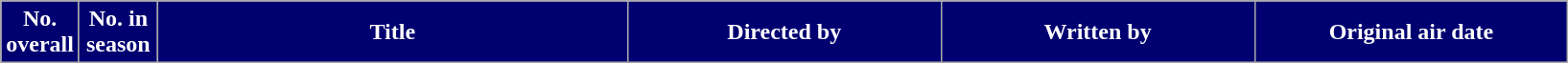<table class="wikitable plainrowheaders" style="background:#FFFFFF">
<tr style="color:#FFFFFF">
<th style="background:#000070; width:5%">No.<br>overall</th>
<th style="background:#000070; width:5%">No. in<br>season</th>
<th style="background:#000070">Title</th>
<th style="background:#000070; width:20%">Directed by</th>
<th style="background:#000070; width:20%">Written by</th>
<th style="background:#000070; width:20%">Original air date<br>




















</th>
</tr>
</table>
